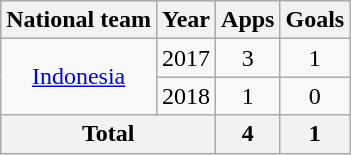<table class=wikitable style=text-align:center>
<tr>
<th>National team</th>
<th>Year</th>
<th>Apps</th>
<th>Goals</th>
</tr>
<tr>
<td rowspan="2"><a href='#'>Indonesia</a></td>
<td>2017</td>
<td>3</td>
<td>1</td>
</tr>
<tr>
<td>2018</td>
<td>1</td>
<td>0</td>
</tr>
<tr>
<th colspan=2>Total</th>
<th>4</th>
<th>1</th>
</tr>
</table>
